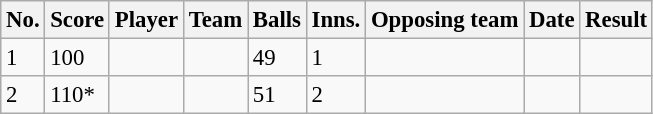<table class="wikitable sortable" style="font-size:95%">
<tr>
<th>No.</th>
<th>Score</th>
<th>Player</th>
<th>Team</th>
<th>Balls</th>
<th>Inns.</th>
<th>Opposing team</th>
<th>Date</th>
<th>Result</th>
</tr>
<tr>
<td>1</td>
<td> 100</td>
<td></td>
<td></td>
<td>49</td>
<td>1</td>
<td></td>
<td></td>
<td></td>
</tr>
<tr>
<td>2</td>
<td> 110*</td>
<td></td>
<td></td>
<td>51</td>
<td>2</td>
<td></td>
<td></td>
<td></td>
</tr>
</table>
